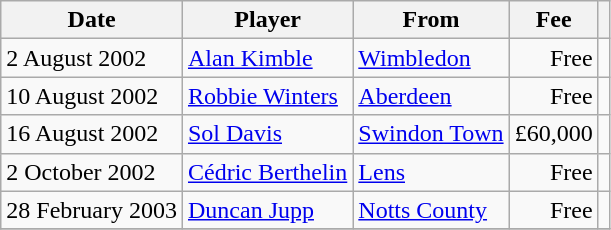<table class="wikitable">
<tr>
<th>Date</th>
<th>Player</th>
<th>From</th>
<th>Fee</th>
<th></th>
</tr>
<tr>
<td>2 August 2002</td>
<td> <a href='#'>Alan Kimble</a></td>
<td><a href='#'>Wimbledon</a></td>
<td align="right">Free</td>
<td align="center"></td>
</tr>
<tr>
<td>10 August 2002</td>
<td> <a href='#'>Robbie Winters</a></td>
<td><a href='#'>Aberdeen</a></td>
<td align="right">Free</td>
<td align="center"></td>
</tr>
<tr>
<td>16 August 2002</td>
<td> <a href='#'>Sol Davis</a></td>
<td><a href='#'>Swindon Town</a></td>
<td align="right">£60,000</td>
<td align="center"></td>
</tr>
<tr>
<td>2 October 2002</td>
<td> <a href='#'>Cédric Berthelin</a></td>
<td><a href='#'>Lens</a></td>
<td align="right">Free</td>
<td align="center"></td>
</tr>
<tr>
<td>28 February 2003</td>
<td> <a href='#'>Duncan Jupp</a></td>
<td><a href='#'>Notts County</a></td>
<td align="right">Free</td>
<td align="center"></td>
</tr>
<tr>
</tr>
</table>
